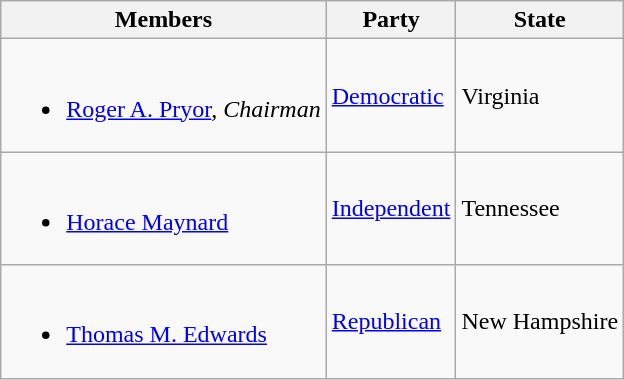<table class="wikitable" border="1">
<tr>
<th>Members</th>
<th>Party</th>
<th>State</th>
</tr>
<tr>
<td><br><ul><li><a href='#'>Roger A. Pryor</a>, <em>Chairman</em></li></ul></td>
<td><a href='#'>Democratic</a></td>
<td>Virginia</td>
</tr>
<tr>
<td><br><ul><li><a href='#'>Horace Maynard</a></li></ul></td>
<td><a href='#'>Independent</a></td>
<td>Tennessee</td>
</tr>
<tr>
<td><br><ul><li><a href='#'>Thomas M. Edwards</a></li></ul></td>
<td><a href='#'>Republican</a></td>
<td>New Hampshire</td>
</tr>
</table>
